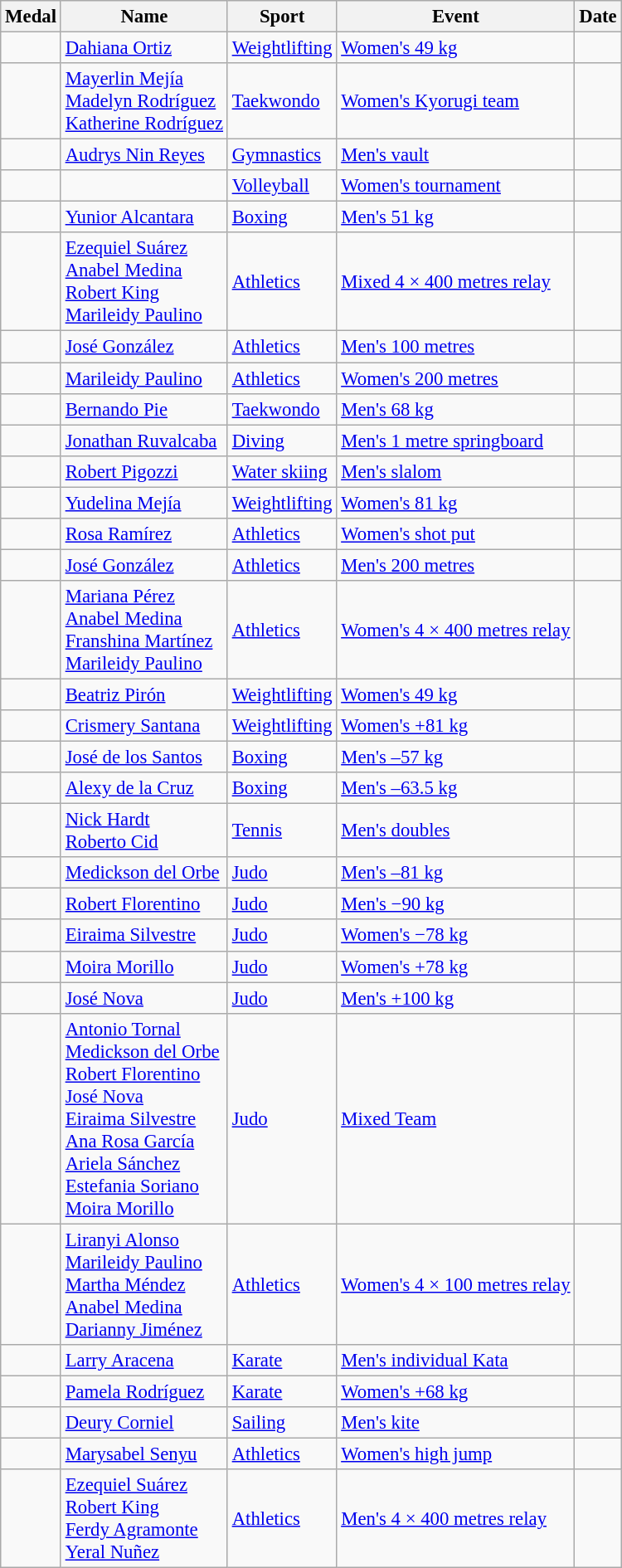<table class="wikitable sortable" style="font-size:95%">
<tr>
<th>Medal</th>
<th>Name</th>
<th>Sport</th>
<th>Event</th>
<th>Date</th>
</tr>
<tr>
<td></td>
<td><a href='#'>Dahiana Ortiz</a></td>
<td><a href='#'>Weightlifting</a></td>
<td><a href='#'>Women's 49 kg</a></td>
<td></td>
</tr>
<tr>
<td></td>
<td><a href='#'>Mayerlin Mejía</a><br><a href='#'>Madelyn Rodríguez</a><br><a href='#'>Katherine Rodríguez</a></td>
<td><a href='#'>Taekwondo</a></td>
<td><a href='#'>Women's Kyorugi team</a></td>
<td></td>
</tr>
<tr>
<td></td>
<td><a href='#'>Audrys Nin Reyes</a></td>
<td><a href='#'>Gymnastics</a></td>
<td><a href='#'>Men's vault</a></td>
<td></td>
</tr>
<tr>
<td></td>
<td><br></td>
<td><a href='#'>Volleyball</a></td>
<td><a href='#'>Women's tournament</a></td>
<td></td>
</tr>
<tr>
<td></td>
<td><a href='#'>Yunior Alcantara</a></td>
<td><a href='#'>Boxing</a></td>
<td><a href='#'>Men's 51 kg</a></td>
<td></td>
</tr>
<tr>
<td></td>
<td><a href='#'>Ezequiel Suárez</a><br><a href='#'>Anabel Medina</a><br><a href='#'>Robert King</a><br><a href='#'>Marileidy Paulino</a></td>
<td><a href='#'>Athletics</a></td>
<td><a href='#'>Mixed 4 × 400 metres relay</a></td>
<td></td>
</tr>
<tr>
<td></td>
<td><a href='#'>José González</a></td>
<td><a href='#'>Athletics</a></td>
<td><a href='#'>Men's 100 metres</a></td>
<td></td>
</tr>
<tr>
<td></td>
<td><a href='#'>Marileidy Paulino</a></td>
<td><a href='#'>Athletics</a></td>
<td><a href='#'>Women's 200 metres</a></td>
<td></td>
</tr>
<tr>
<td></td>
<td><a href='#'>Bernando Pie</a></td>
<td><a href='#'>Taekwondo</a></td>
<td><a href='#'>Men's 68 kg</a></td>
<td></td>
</tr>
<tr>
<td></td>
<td><a href='#'>Jonathan Ruvalcaba</a></td>
<td><a href='#'>Diving</a></td>
<td><a href='#'>Men's 1 metre springboard</a></td>
<td></td>
</tr>
<tr>
<td></td>
<td><a href='#'>Robert Pigozzi</a></td>
<td><a href='#'>Water skiing</a></td>
<td><a href='#'>Men's slalom</a></td>
<td></td>
</tr>
<tr>
<td></td>
<td><a href='#'>Yudelina Mejía</a></td>
<td><a href='#'>Weightlifting</a></td>
<td><a href='#'>Women's 81 kg</a></td>
<td></td>
</tr>
<tr>
<td></td>
<td><a href='#'>Rosa Ramírez</a></td>
<td><a href='#'>Athletics</a></td>
<td><a href='#'>Women's shot put</a></td>
<td></td>
</tr>
<tr>
<td></td>
<td><a href='#'>José González</a></td>
<td><a href='#'>Athletics</a></td>
<td><a href='#'>Men's 200 metres</a></td>
<td></td>
</tr>
<tr>
<td></td>
<td><a href='#'>Mariana Pérez</a><br><a href='#'>Anabel Medina</a><br><a href='#'>Franshina Martínez</a><br><a href='#'>Marileidy Paulino</a></td>
<td><a href='#'>Athletics</a></td>
<td><a href='#'>Women's 4 × 400 metres relay</a></td>
<td></td>
</tr>
<tr>
<td></td>
<td><a href='#'>Beatriz Pirón</a></td>
<td><a href='#'>Weightlifting</a></td>
<td><a href='#'>Women's 49 kg</a></td>
<td></td>
</tr>
<tr>
<td></td>
<td><a href='#'>Crismery Santana</a></td>
<td><a href='#'>Weightlifting</a></td>
<td><a href='#'>Women's +81 kg</a></td>
<td></td>
</tr>
<tr>
<td></td>
<td><a href='#'>José de los Santos</a></td>
<td><a href='#'>Boxing</a></td>
<td><a href='#'>Men's –57 kg</a></td>
<td></td>
</tr>
<tr>
<td></td>
<td><a href='#'>Alexy de la Cruz</a></td>
<td><a href='#'>Boxing</a></td>
<td><a href='#'>Men's –63.5 kg</a></td>
<td></td>
</tr>
<tr>
<td></td>
<td><a href='#'>Nick Hardt</a><br><a href='#'>Roberto Cid</a></td>
<td><a href='#'>Tennis</a></td>
<td><a href='#'>Men's doubles</a></td>
<td></td>
</tr>
<tr>
<td></td>
<td><a href='#'>Medickson del Orbe</a></td>
<td><a href='#'>Judo</a></td>
<td><a href='#'>Men's –81 kg</a></td>
<td></td>
</tr>
<tr>
<td></td>
<td><a href='#'>Robert Florentino</a></td>
<td><a href='#'>Judo</a></td>
<td><a href='#'>Men's −90 kg</a></td>
<td></td>
</tr>
<tr>
<td></td>
<td><a href='#'>Eiraima Silvestre</a></td>
<td><a href='#'>Judo</a></td>
<td><a href='#'>Women's −78 kg</a></td>
<td></td>
</tr>
<tr>
<td></td>
<td><a href='#'>Moira Morillo</a></td>
<td><a href='#'>Judo</a></td>
<td><a href='#'>Women's +78 kg</a></td>
<td></td>
</tr>
<tr>
<td></td>
<td><a href='#'>José Nova</a></td>
<td><a href='#'>Judo</a></td>
<td><a href='#'>Men's +100 kg</a></td>
<td></td>
</tr>
<tr>
<td></td>
<td><a href='#'>Antonio Tornal</a><br><a href='#'>Medickson del Orbe</a><br><a href='#'>Robert Florentino</a><br><a href='#'>José Nova</a><br><a href='#'>Eiraima Silvestre</a><br><a href='#'>Ana Rosa García</a><br><a href='#'>Ariela Sánchez</a><br><a href='#'>Estefania Soriano</a><br><a href='#'>Moira Morillo</a></td>
<td><a href='#'>Judo</a></td>
<td><a href='#'>Mixed Team</a></td>
<td></td>
</tr>
<tr>
<td></td>
<td><a href='#'>Liranyi Alonso</a><br><a href='#'>Marileidy Paulino</a><br><a href='#'>Martha Méndez</a><br><a href='#'>Anabel Medina</a><br><a href='#'>Darianny Jiménez</a></td>
<td><a href='#'>Athletics</a></td>
<td><a href='#'>Women's 4 × 100 metres relay</a></td>
<td></td>
</tr>
<tr>
<td></td>
<td><a href='#'>Larry Aracena</a></td>
<td><a href='#'>Karate</a></td>
<td><a href='#'>Men's individual Kata</a></td>
<td></td>
</tr>
<tr>
<td></td>
<td><a href='#'>Pamela Rodríguez</a></td>
<td><a href='#'>Karate</a></td>
<td><a href='#'>Women's +68 kg</a></td>
<td></td>
</tr>
<tr>
<td></td>
<td><a href='#'>Deury Corniel</a></td>
<td><a href='#'>Sailing</a></td>
<td><a href='#'>Men's kite</a></td>
<td></td>
</tr>
<tr>
<td></td>
<td><a href='#'>Marysabel Senyu</a></td>
<td><a href='#'>Athletics</a></td>
<td><a href='#'>Women's high jump</a></td>
<td></td>
</tr>
<tr>
<td></td>
<td><a href='#'>Ezequiel Suárez</a><br><a href='#'>Robert King</a><br><a href='#'>Ferdy Agramonte</a><br><a href='#'>Yeral Nuñez</a></td>
<td><a href='#'>Athletics</a></td>
<td><a href='#'>Men's 4 × 400 metres relay</a></td>
<td></td>
</tr>
</table>
